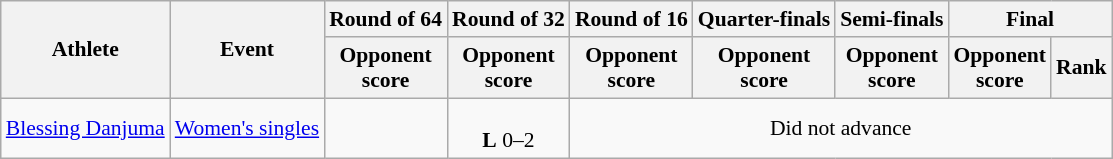<table class="wikitable" style="font-size:90%; text-align:center">
<tr>
<th rowspan="2">Athlete</th>
<th rowspan="2">Event</th>
<th>Round of 64</th>
<th>Round of 32</th>
<th>Round of 16</th>
<th>Quarter-finals</th>
<th>Semi-finals</th>
<th colspan="2">Final</th>
</tr>
<tr>
<th>Opponent<br>score</th>
<th>Opponent<br>score</th>
<th>Opponent<br>score</th>
<th>Opponent<br>score</th>
<th>Opponent<br>score</th>
<th>Opponent<br>score</th>
<th>Rank</th>
</tr>
<tr>
<td align="left"><a href='#'>Blessing Danjuma</a></td>
<td align="left"><a href='#'>Women's singles</a></td>
<td></td>
<td><br><strong>L</strong> 0–2</td>
<td colspan="6">Did not advance</td>
</tr>
</table>
